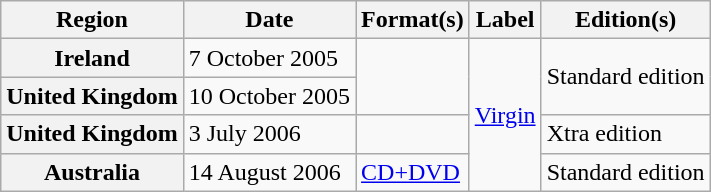<table class="wikitable plainrowheaders">
<tr>
<th scope="col">Region</th>
<th scope="col">Date</th>
<th scope="col">Format(s)</th>
<th scope="col">Label</th>
<th scope="col">Edition(s)</th>
</tr>
<tr>
<th scope="row">Ireland</th>
<td>7 October 2005</td>
<td rowspan="2"></td>
<td rowspan="4"><a href='#'>Virgin</a></td>
<td rowspan="2">Standard edition</td>
</tr>
<tr>
<th scope="row">United Kingdom</th>
<td>10 October 2005</td>
</tr>
<tr>
<th scope="row">United Kingdom</th>
<td>3 July 2006</td>
<td></td>
<td>Xtra edition</td>
</tr>
<tr>
<th scope="row">Australia</th>
<td>14 August 2006</td>
<td><a href='#'>CD+DVD</a></td>
<td rowspan="1">Standard edition</td>
</tr>
</table>
